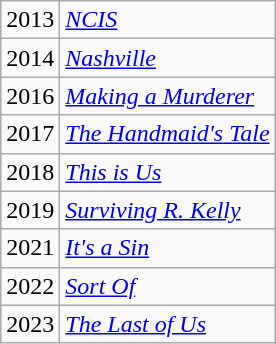<table class="wikitable">
<tr>
<td>2013</td>
<td><em><a href='#'>NCIS</a></em></td>
</tr>
<tr>
<td>2014</td>
<td><em><a href='#'>Nashville</a></em></td>
</tr>
<tr>
<td>2016</td>
<td><em><a href='#'>Making a Murderer</a></em></td>
</tr>
<tr>
<td>2017</td>
<td><em><a href='#'>The Handmaid's Tale</a></em></td>
</tr>
<tr>
<td>2018</td>
<td><em><a href='#'>This is Us</a></em></td>
</tr>
<tr>
<td>2019</td>
<td><em><a href='#'>Surviving R. Kelly</a></em></td>
</tr>
<tr>
<td>2021</td>
<td><em><a href='#'>It's a Sin</a></em></td>
</tr>
<tr>
<td>2022</td>
<td><em><a href='#'>Sort Of</a></em></td>
</tr>
<tr>
<td>2023</td>
<td><em><a href='#'>The Last of Us</a></em></td>
</tr>
</table>
